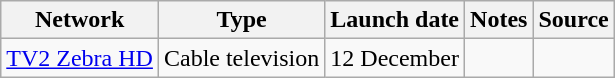<table class="wikitable sortable">
<tr>
<th>Network</th>
<th>Type</th>
<th>Launch date</th>
<th>Notes</th>
<th>Source</th>
</tr>
<tr>
<td><a href='#'>TV2 Zebra HD</a></td>
<td>Cable television</td>
<td>12 December</td>
<td></td>
<td></td>
</tr>
</table>
